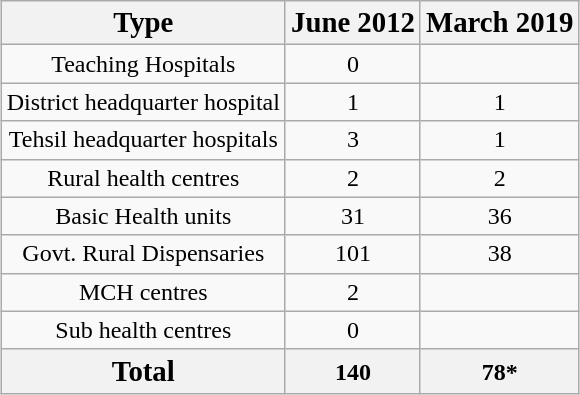<table class="wikitable" style="margin-left: auto; margin-right: auto; text-align: center">
<tr>
<th><big>Type</big></th>
<th><big>June 2012</big></th>
<th><big>March 2019</big></th>
</tr>
<tr>
<td>Teaching Hospitals</td>
<td>0</td>
<td></td>
</tr>
<tr>
<td>District headquarter hospital</td>
<td>1</td>
<td>1</td>
</tr>
<tr>
<td>Tehsil headquarter hospitals</td>
<td>3</td>
<td>1</td>
</tr>
<tr>
<td>Rural health centres</td>
<td>2</td>
<td>2</td>
</tr>
<tr>
<td>Basic Health units</td>
<td>31</td>
<td>36</td>
</tr>
<tr>
<td>Govt. Rural Dispensaries</td>
<td>101</td>
<td>38</td>
</tr>
<tr>
<td>MCH centres</td>
<td>2</td>
<td></td>
</tr>
<tr>
<td>Sub health centres</td>
<td>0</td>
<td></td>
</tr>
<tr>
<th><big><strong>Total</strong></big></th>
<th>140</th>
<th>78*</th>
</tr>
</table>
